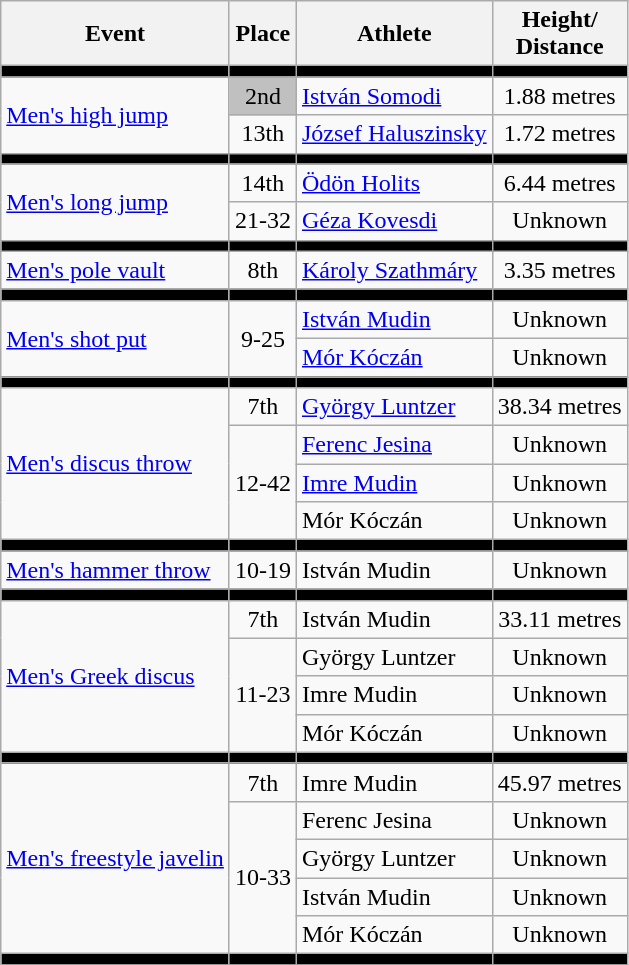<table class=wikitable>
<tr>
<th>Event</th>
<th>Place</th>
<th>Athlete</th>
<th>Height/<br>Distance</th>
</tr>
<tr bgcolor=black>
<td></td>
<td></td>
<td></td>
<td></td>
</tr>
<tr align=center>
<td rowspan=2 align=left><a href='#'>Men's high jump</a></td>
<td bgcolor=silver>2nd</td>
<td align=left><a href='#'>István Somodi</a></td>
<td>1.88 metres</td>
</tr>
<tr align=center>
<td>13th</td>
<td align=left><a href='#'>József Haluszinsky</a></td>
<td>1.72 metres</td>
</tr>
<tr bgcolor=black>
<td></td>
<td></td>
<td></td>
<td></td>
</tr>
<tr align=center>
<td rowspan=2 align=left><a href='#'>Men's long jump</a></td>
<td>14th</td>
<td align=left><a href='#'>Ödön Holits</a></td>
<td>6.44 metres</td>
</tr>
<tr align=center>
<td>21-32</td>
<td align=left><a href='#'>Géza Kovesdi</a></td>
<td>Unknown</td>
</tr>
<tr bgcolor=black>
<td></td>
<td></td>
<td></td>
<td></td>
</tr>
<tr align=center>
<td align=left><a href='#'>Men's pole vault</a></td>
<td>8th</td>
<td align=left><a href='#'>Károly Szathmáry</a></td>
<td>3.35 metres</td>
</tr>
<tr bgcolor=black>
<td></td>
<td></td>
<td></td>
<td></td>
</tr>
<tr align=center>
<td rowspan=2 align=left><a href='#'>Men's shot put</a></td>
<td rowspan=2>9-25</td>
<td align=left><a href='#'>István Mudin</a></td>
<td>Unknown</td>
</tr>
<tr align=center>
<td align=left><a href='#'>Mór Kóczán</a></td>
<td>Unknown</td>
</tr>
<tr bgcolor=black>
<td></td>
<td></td>
<td></td>
<td></td>
</tr>
<tr align=center>
<td rowspan=4 align=left><a href='#'>Men's discus throw</a></td>
<td>7th</td>
<td align=left><a href='#'>György Luntzer</a></td>
<td>38.34 metres</td>
</tr>
<tr align=center>
<td rowspan=3>12-42</td>
<td align=left><a href='#'>Ferenc Jesina</a></td>
<td>Unknown</td>
</tr>
<tr align=center>
<td align=left><a href='#'>Imre Mudin</a></td>
<td>Unknown</td>
</tr>
<tr align=center>
<td align=left>Mór Kóczán</td>
<td>Unknown</td>
</tr>
<tr bgcolor=black>
<td></td>
<td></td>
<td></td>
<td></td>
</tr>
<tr align=center>
<td align=left><a href='#'>Men's hammer throw</a></td>
<td>10-19</td>
<td align=left>István Mudin</td>
<td>Unknown</td>
</tr>
<tr bgcolor=black>
<td></td>
<td></td>
<td></td>
<td></td>
</tr>
<tr align=center>
<td rowspan=4 align=left><a href='#'>Men's Greek discus</a></td>
<td>7th</td>
<td align=left>István Mudin</td>
<td>33.11 metres</td>
</tr>
<tr align=center>
<td rowspan=3>11-23</td>
<td align=left>György Luntzer</td>
<td>Unknown</td>
</tr>
<tr align=center>
<td align=left>Imre Mudin</td>
<td>Unknown</td>
</tr>
<tr align=center>
<td align=left>Mór Kóczán</td>
<td>Unknown</td>
</tr>
<tr bgcolor=black>
<td></td>
<td></td>
<td></td>
<td></td>
</tr>
<tr align=center>
<td rowspan=5 align=left><a href='#'>Men's freestyle javelin</a></td>
<td>7th</td>
<td align=left>Imre Mudin</td>
<td>45.97 metres</td>
</tr>
<tr align=center>
<td rowspan=4>10-33</td>
<td align=left>Ferenc Jesina</td>
<td>Unknown</td>
</tr>
<tr align=center>
<td align=left>György Luntzer</td>
<td>Unknown</td>
</tr>
<tr align=center>
<td align=left>István Mudin</td>
<td>Unknown</td>
</tr>
<tr align=center>
<td align=left>Mór Kóczán</td>
<td>Unknown</td>
</tr>
<tr bgcolor=black>
<td></td>
<td></td>
<td></td>
<td></td>
</tr>
</table>
